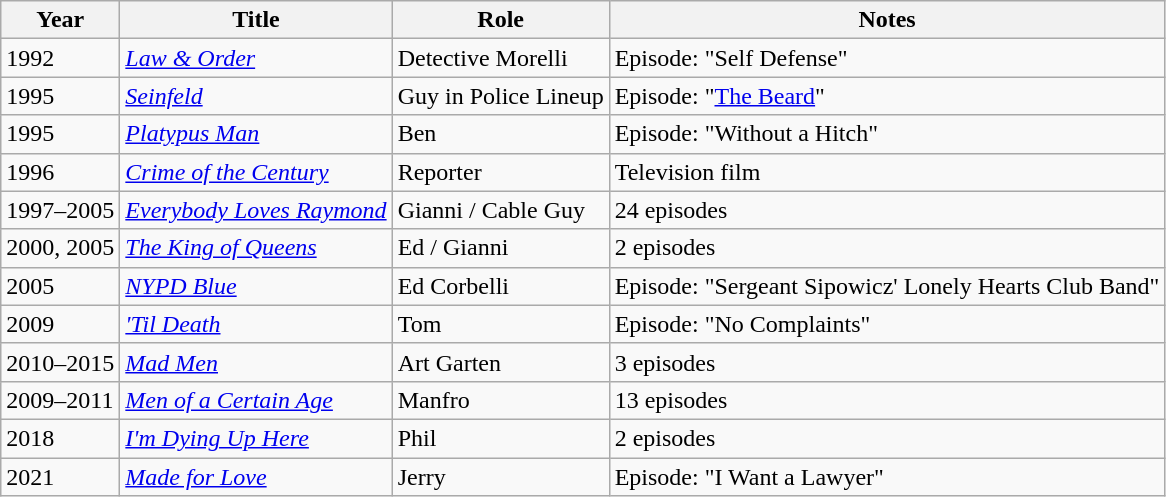<table class="wikitable sortable">
<tr>
<th>Year</th>
<th>Title</th>
<th>Role</th>
<th>Notes</th>
</tr>
<tr>
<td>1992</td>
<td><em><a href='#'>Law & Order</a></em></td>
<td>Detective Morelli</td>
<td>Episode: "Self Defense"</td>
</tr>
<tr>
<td>1995</td>
<td><em><a href='#'>Seinfeld</a></em></td>
<td>Guy in Police Lineup</td>
<td>Episode: "<a href='#'>The Beard</a>"</td>
</tr>
<tr>
<td>1995</td>
<td><em><a href='#'>Platypus Man</a></em></td>
<td>Ben</td>
<td>Episode: "Without a Hitch"</td>
</tr>
<tr>
<td>1996</td>
<td><a href='#'><em>Crime of the Century</em></a></td>
<td>Reporter</td>
<td>Television film</td>
</tr>
<tr>
<td>1997–2005</td>
<td><em><a href='#'>Everybody Loves Raymond</a></em></td>
<td>Gianni / Cable Guy</td>
<td>24 episodes</td>
</tr>
<tr>
<td>2000, 2005</td>
<td><em><a href='#'>The King of Queens</a></em></td>
<td>Ed / Gianni</td>
<td>2 episodes</td>
</tr>
<tr>
<td>2005</td>
<td><em><a href='#'>NYPD Blue</a></em></td>
<td>Ed Corbelli</td>
<td>Episode: "Sergeant Sipowicz' Lonely Hearts Club Band"</td>
</tr>
<tr>
<td>2009</td>
<td><em><a href='#'>'Til Death</a></em></td>
<td>Tom</td>
<td>Episode: "No Complaints"</td>
</tr>
<tr>
<td>2010–2015</td>
<td><em><a href='#'>Mad Men</a></em></td>
<td>Art Garten</td>
<td>3 episodes</td>
</tr>
<tr>
<td>2009–2011</td>
<td><em><a href='#'>Men of a Certain Age</a></em></td>
<td>Manfro</td>
<td>13 episodes</td>
</tr>
<tr>
<td>2018</td>
<td><em><a href='#'>I'm Dying Up Here</a></em></td>
<td>Phil</td>
<td>2 episodes</td>
</tr>
<tr>
<td>2021</td>
<td><em><a href='#'>Made for Love</a></em></td>
<td>Jerry</td>
<td>Episode: "I Want a Lawyer"</td>
</tr>
</table>
